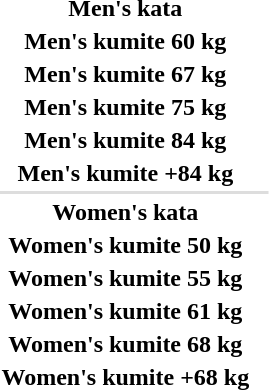<table>
<tr>
<th scope="row">Men's kata</th>
<td></td>
<td></td>
<td></td>
</tr>
<tr>
<th scope="row">Men's kumite 60 kg</th>
<td></td>
<td></td>
<td></td>
</tr>
<tr>
<th scope="row">Men's kumite 67 kg</th>
<td></td>
<td></td>
<td></td>
</tr>
<tr>
<th scope="row">Men's kumite 75 kg</th>
<td></td>
<td></td>
<td></td>
</tr>
<tr>
<th scope="row">Men's kumite 84 kg</th>
<td></td>
<td></td>
<td></td>
</tr>
<tr>
<th scope="row">Men's kumite +84 kg</th>
<td></td>
<td></td>
<td></td>
</tr>
<tr bgcolor=#DDDDDD>
<td colspan=4></td>
</tr>
<tr>
<th scope="row">Women's kata</th>
<td></td>
<td></td>
<td></td>
</tr>
<tr>
<th scope="row">Women's kumite 50 kg</th>
<td></td>
<td></td>
<td></td>
</tr>
<tr>
<th scope="row">Women's kumite 55 kg</th>
<td></td>
<td></td>
<td></td>
</tr>
<tr>
<th scope="row">Women's kumite 61 kg</th>
<td></td>
<td></td>
<td></td>
</tr>
<tr>
<th scope="row">Women's kumite 68 kg</th>
<td></td>
<td></td>
<td></td>
</tr>
<tr>
<th scope="row">Women's kumite +68 kg</th>
<td></td>
<td></td>
<td></td>
</tr>
</table>
